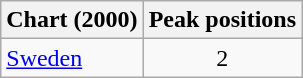<table class="wikitable">
<tr>
<th align="left">Chart (2000)</th>
<th align="center">Peak positions</th>
</tr>
<tr>
<td><a href='#'>Sweden</a></td>
<td align="center">2</td>
</tr>
</table>
